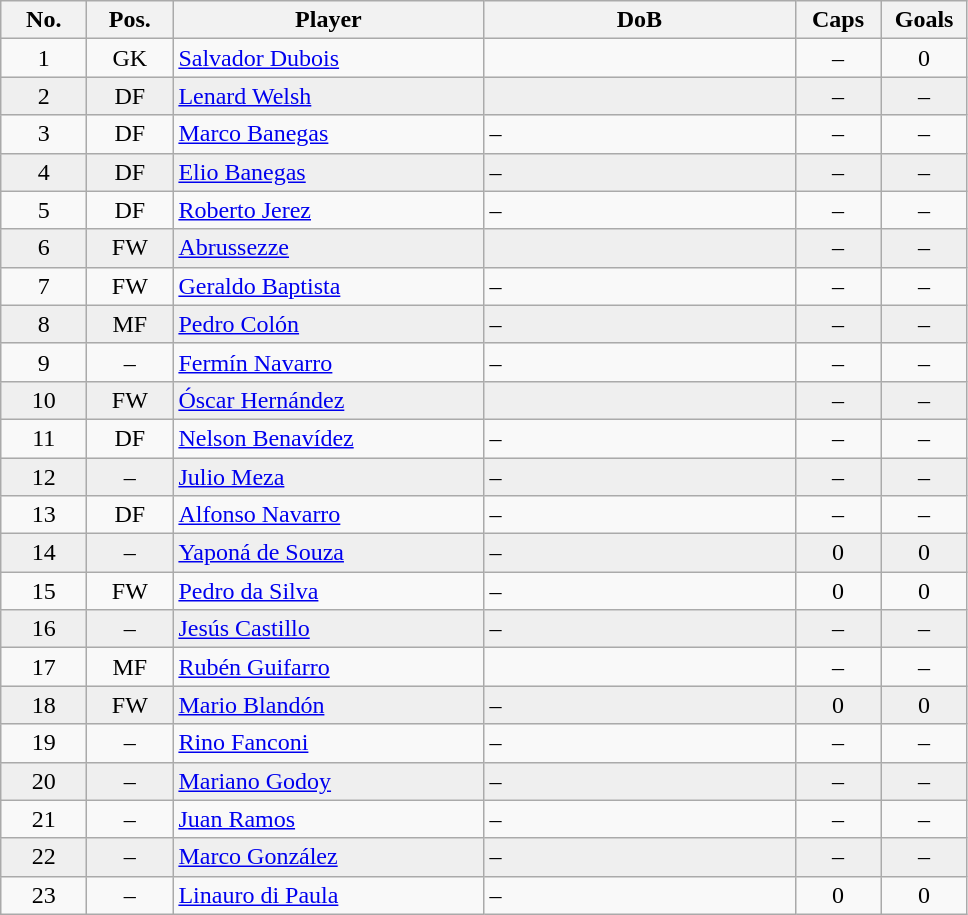<table class="wikitable" bgcolor=FFFFFF>
<tr>
<th width="50">No.</th>
<th width="50">Pos.</th>
<th width="200">Player</th>
<th width="200">DoB</th>
<th width="50">Caps</th>
<th width="50">Goals</th>
</tr>
<tr>
<td align="center">1</td>
<td align="center">GK</td>
<td> <a href='#'>Salvador Dubois</a></td>
<td></td>
<td align="center">–</td>
<td align="center">0</td>
</tr>
<tr bgcolor=EFEFEF>
<td align="center">2</td>
<td align="center">DF</td>
<td> <a href='#'>Lenard Welsh</a></td>
<td></td>
<td align="center">–</td>
<td align="center">–</td>
</tr>
<tr>
<td align="center">3</td>
<td align="center">DF</td>
<td> <a href='#'>Marco Banegas</a></td>
<td>–</td>
<td align="center">–</td>
<td align="center">–</td>
</tr>
<tr bgcolor=EFEFEF>
<td align="center">4</td>
<td align="center">DF</td>
<td> <a href='#'>Elio Banegas</a></td>
<td>–</td>
<td align="center">–</td>
<td align="center">–</td>
</tr>
<tr>
<td align="center">5</td>
<td align="center">DF</td>
<td> <a href='#'>Roberto Jerez</a></td>
<td>–</td>
<td align="center">–</td>
<td align="center">–</td>
</tr>
<tr bgcolor=EFEFEF>
<td align="center">6</td>
<td align="center">FW</td>
<td> <a href='#'>Abrussezze</a></td>
<td></td>
<td align="center">–</td>
<td align="center">–</td>
</tr>
<tr>
<td align="center">7</td>
<td align="center">FW</td>
<td> <a href='#'>Geraldo Baptista</a></td>
<td>–</td>
<td align="center">–</td>
<td align="center">–</td>
</tr>
<tr bgcolor=EFEFEF>
<td align="center">8</td>
<td align="center">MF</td>
<td> <a href='#'>Pedro Colón</a></td>
<td>–</td>
<td align="center">–</td>
<td align="center">–</td>
</tr>
<tr>
<td align="center">9</td>
<td align="center">–</td>
<td> <a href='#'>Fermín Navarro</a></td>
<td>–</td>
<td align="center">–</td>
<td align="center">–</td>
</tr>
<tr bgcolor=EFEFEF>
<td align="center">10</td>
<td align="center">FW</td>
<td> <a href='#'>Óscar Hernández</a></td>
<td></td>
<td align="center">–</td>
<td align="center">–</td>
</tr>
<tr>
<td align="center">11</td>
<td align="center">DF</td>
<td> <a href='#'>Nelson Benavídez</a></td>
<td>–</td>
<td align="center">–</td>
<td align="center">–</td>
</tr>
<tr bgcolor=EFEFEF>
<td align="center">12</td>
<td align="center">–</td>
<td> <a href='#'>Julio Meza</a></td>
<td>–</td>
<td align="center">–</td>
<td align="center">–</td>
</tr>
<tr>
<td align="center">13</td>
<td align="center">DF</td>
<td> <a href='#'>Alfonso Navarro</a></td>
<td>–</td>
<td align="center">–</td>
<td align="center">–</td>
</tr>
<tr bgcolor=EFEFEF>
<td align="center">14</td>
<td align="center">–</td>
<td> <a href='#'>Yaponá de Souza</a></td>
<td>–</td>
<td align="center">0</td>
<td align="center">0</td>
</tr>
<tr>
<td align="center">15</td>
<td align="center">FW</td>
<td> <a href='#'>Pedro da Silva</a></td>
<td>–</td>
<td align="center">0</td>
<td align="center">0</td>
</tr>
<tr bgcolor=EFEFEF>
<td align="center">16</td>
<td align="center">–</td>
<td> <a href='#'>Jesús Castillo</a></td>
<td>–</td>
<td align="center">–</td>
<td align="center">–</td>
</tr>
<tr>
<td align="center">17</td>
<td align="center">MF</td>
<td> <a href='#'>Rubén Guifarro</a></td>
<td></td>
<td align="center">–</td>
<td align="center">–</td>
</tr>
<tr bgcolor=EFEFEF>
<td align="center">18</td>
<td align="center">FW</td>
<td> <a href='#'>Mario Blandón</a></td>
<td>–</td>
<td align="center">0</td>
<td align="center">0</td>
</tr>
<tr>
<td align="center">19</td>
<td align="center">–</td>
<td> <a href='#'>Rino Fanconi</a></td>
<td>–</td>
<td align="center">–</td>
<td align="center">–</td>
</tr>
<tr bgcolor=EFEFEF>
<td align="center">20</td>
<td align="center">–</td>
<td> <a href='#'>Mariano Godoy</a></td>
<td>–</td>
<td align="center">–</td>
<td align="center">–</td>
</tr>
<tr>
<td align="center">21</td>
<td align="center">–</td>
<td> <a href='#'>Juan Ramos</a></td>
<td>–</td>
<td align="center">–</td>
<td align="center">–</td>
</tr>
<tr bgcolor=EFEFEF>
<td align="center">22</td>
<td align="center">–</td>
<td> <a href='#'>Marco González</a></td>
<td>–</td>
<td align="center">–</td>
<td align="center">–</td>
</tr>
<tr>
<td align="center">23</td>
<td align="center">–</td>
<td> <a href='#'>Linauro di Paula</a></td>
<td>–</td>
<td align="center">0</td>
<td align="center">0</td>
</tr>
</table>
